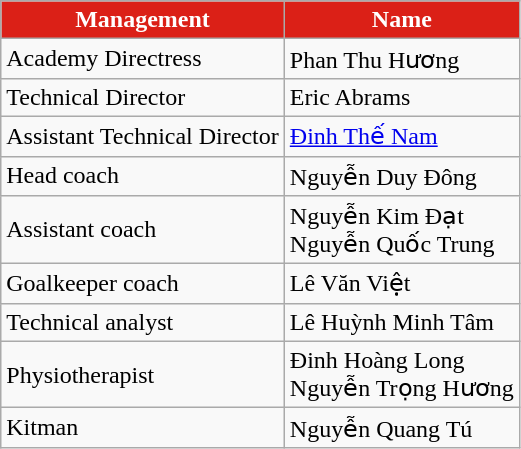<table class="wikitable">
<tr>
<th style="background-color:#DB2017;color:white;">Management</th>
<th style="background-color:#DB2017;color:white;">Name</th>
</tr>
<tr>
<td>Academy Directress</td>
<td> Phan Thu Hương</td>
</tr>
<tr>
<td>Technical Director</td>
<td> Eric Abrams</td>
</tr>
<tr>
<td>Assistant Technical Director</td>
<td> <a href='#'>Đinh Thế Nam</a></td>
</tr>
<tr>
<td>Head coach</td>
<td> Nguyễn Duy Đông</td>
</tr>
<tr>
<td>Assistant coach</td>
<td> Nguyễn Kim Đạt<br> Nguyễn Quốc Trung</td>
</tr>
<tr>
<td>Goalkeeper coach</td>
<td> Lê Văn Việt</td>
</tr>
<tr>
<td>Technical analyst</td>
<td> Lê Huỳnh Minh Tâm</td>
</tr>
<tr>
<td>Physiotherapist</td>
<td> Đinh Hoàng Long<br> Nguyễn Trọng Hương</td>
</tr>
<tr>
<td>Kitman</td>
<td> Nguyễn Quang Tú</td>
</tr>
</table>
